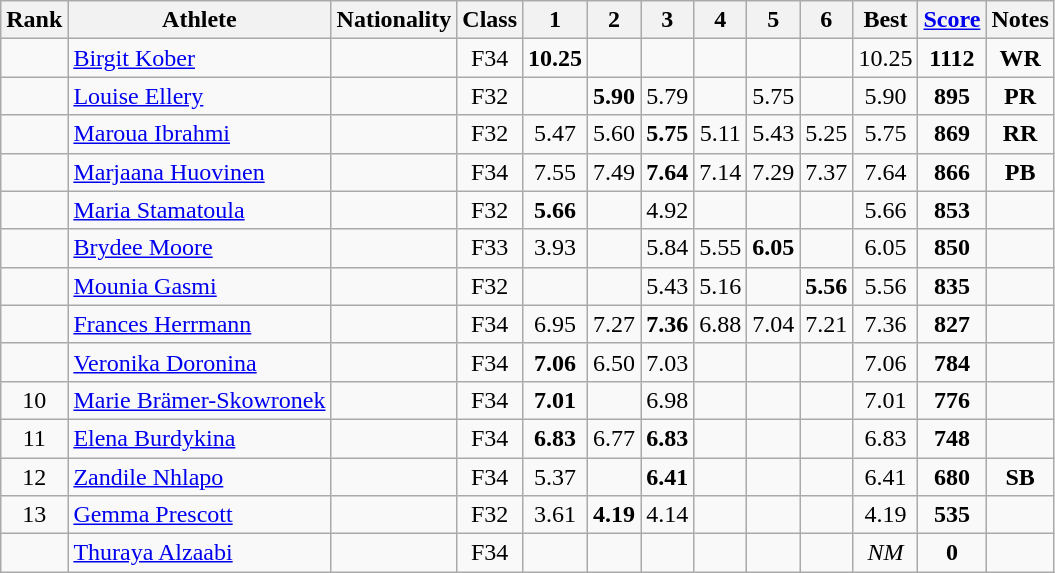<table class="wikitable sortable" style="text-align:center">
<tr>
<th>Rank</th>
<th>Athlete</th>
<th>Nationality</th>
<th>Class</th>
<th width="25">1</th>
<th width="25">2</th>
<th width="25">3</th>
<th width="25">4</th>
<th width="25">5</th>
<th width="25">6</th>
<th>Best</th>
<th><a href='#'>Score</a></th>
<th>Notes</th>
</tr>
<tr>
<td></td>
<td style="text-align:left;"><a href='#'>Birgit Kober</a></td>
<td style="text-align:left;"></td>
<td>F34</td>
<td><strong>10.25</strong></td>
<td></td>
<td></td>
<td></td>
<td></td>
<td></td>
<td>10.25</td>
<td><strong>1112</strong></td>
<td><strong>WR</strong></td>
</tr>
<tr>
<td></td>
<td style="text-align:left;"><a href='#'>Louise Ellery</a></td>
<td style="text-align:left;"></td>
<td>F32</td>
<td></td>
<td><strong>5.90</strong></td>
<td>5.79</td>
<td></td>
<td>5.75</td>
<td></td>
<td>5.90</td>
<td><strong>895</strong></td>
<td><strong>PR</strong></td>
</tr>
<tr>
<td></td>
<td style="text-align:left;"><a href='#'>Maroua Ibrahmi</a></td>
<td style="text-align:left;"></td>
<td>F32</td>
<td>5.47</td>
<td>5.60</td>
<td><strong>5.75</strong></td>
<td>5.11</td>
<td>5.43</td>
<td>5.25</td>
<td>5.75</td>
<td><strong>869</strong></td>
<td><strong>RR</strong></td>
</tr>
<tr>
<td></td>
<td style="text-align:left;"><a href='#'>Marjaana Huovinen</a></td>
<td style="text-align:left;"></td>
<td>F34</td>
<td>7.55</td>
<td>7.49</td>
<td><strong>7.64</strong></td>
<td>7.14</td>
<td>7.29</td>
<td>7.37</td>
<td>7.64</td>
<td><strong>866</strong></td>
<td><strong>PB</strong></td>
</tr>
<tr>
<td></td>
<td style="text-align:left;"><a href='#'>Maria Stamatoula</a></td>
<td style="text-align:left;"></td>
<td>F32</td>
<td><strong>5.66</strong></td>
<td></td>
<td>4.92</td>
<td></td>
<td></td>
<td></td>
<td>5.66</td>
<td><strong>853</strong></td>
<td></td>
</tr>
<tr>
<td></td>
<td style="text-align:left;"><a href='#'>Brydee Moore</a></td>
<td style="text-align:left;"></td>
<td>F33</td>
<td>3.93</td>
<td></td>
<td>5.84</td>
<td>5.55</td>
<td><strong>6.05</strong></td>
<td></td>
<td>6.05</td>
<td><strong>850</strong></td>
<td></td>
</tr>
<tr>
<td></td>
<td style="text-align:left;"><a href='#'>Mounia Gasmi</a></td>
<td style="text-align:left;"></td>
<td>F32</td>
<td></td>
<td></td>
<td>5.43</td>
<td>5.16</td>
<td></td>
<td><strong>5.56</strong></td>
<td>5.56</td>
<td><strong>835</strong></td>
<td></td>
</tr>
<tr>
<td></td>
<td style="text-align:left;"><a href='#'>Frances Herrmann</a></td>
<td style="text-align:left;"></td>
<td>F34</td>
<td>6.95</td>
<td>7.27</td>
<td><strong>7.36</strong></td>
<td>6.88</td>
<td>7.04</td>
<td>7.21</td>
<td>7.36</td>
<td><strong>827</strong></td>
<td></td>
</tr>
<tr>
<td></td>
<td style="text-align:left;"><a href='#'>Veronika Doronina</a></td>
<td style="text-align:left;"></td>
<td>F34</td>
<td><strong>7.06</strong></td>
<td>6.50</td>
<td>7.03</td>
<td></td>
<td></td>
<td></td>
<td>7.06</td>
<td><strong>784</strong></td>
<td></td>
</tr>
<tr>
<td>10</td>
<td style="text-align:left;"><a href='#'>Marie Brämer-Skowronek</a></td>
<td style="text-align:left;"></td>
<td>F34</td>
<td><strong>7.01</strong></td>
<td></td>
<td>6.98</td>
<td></td>
<td></td>
<td></td>
<td>7.01</td>
<td><strong>776</strong></td>
<td></td>
</tr>
<tr>
<td>11</td>
<td style="text-align:left;"><a href='#'>Elena Burdykina</a></td>
<td style="text-align:left;"></td>
<td>F34</td>
<td><strong>6.83</strong></td>
<td>6.77</td>
<td><strong>6.83</strong></td>
<td></td>
<td></td>
<td></td>
<td>6.83</td>
<td><strong>748</strong></td>
<td></td>
</tr>
<tr>
<td>12</td>
<td style="text-align:left;"><a href='#'>Zandile Nhlapo</a></td>
<td style="text-align:left;"></td>
<td>F34</td>
<td>5.37</td>
<td></td>
<td><strong>6.41</strong></td>
<td></td>
<td></td>
<td></td>
<td>6.41</td>
<td><strong>680</strong></td>
<td><strong>SB</strong></td>
</tr>
<tr>
<td>13</td>
<td style="text-align:left;"><a href='#'>Gemma Prescott</a></td>
<td style="text-align:left;"></td>
<td>F32</td>
<td>3.61</td>
<td><strong>4.19</strong></td>
<td>4.14</td>
<td></td>
<td></td>
<td></td>
<td>4.19</td>
<td><strong>535</strong></td>
<td></td>
</tr>
<tr>
<td></td>
<td style="text-align:left;"><a href='#'>Thuraya Alzaabi</a></td>
<td style="text-align:left;"></td>
<td>F34</td>
<td></td>
<td></td>
<td></td>
<td></td>
<td></td>
<td></td>
<td><em>NM</em></td>
<td><strong>0</strong></td>
<td></td>
</tr>
</table>
